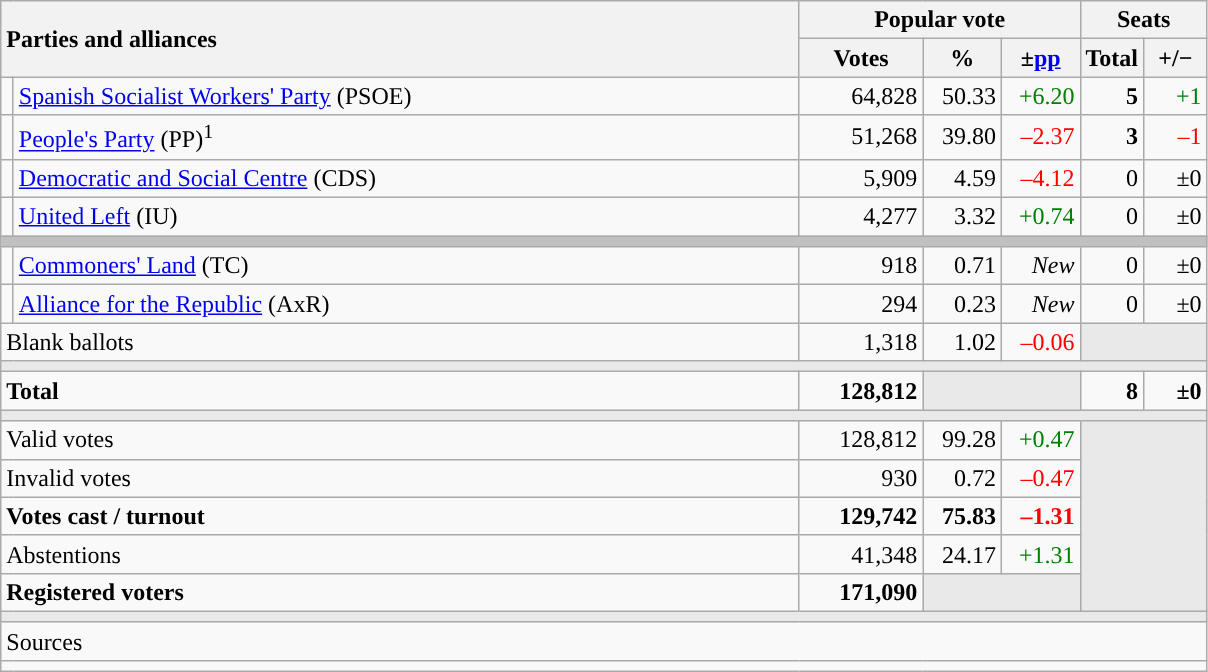<table class="wikitable" style="text-align:right;">
<tr>
<th style="text-align:left;" rowspan="2" colspan="2" width="525">Parties and alliances</th>
<th colspan="3">Popular vote</th>
<th colspan="2">Seats</th>
</tr>
<tr>
<th width="75">Votes</th>
<th width="45">%</th>
<th width="45">±<a href='#'>pp</a></th>
<th width="35">Total</th>
<th width="35">+/−</th>
</tr>
<tr>
<td width="1" style="color:inherit;background:"></td>
<td align="left"><a href='#'>Spanish Socialist Workers' Party</a> (PSOE)</td>
<td>64,828</td>
<td>50.33</td>
<td style="color:green;">+6.20</td>
<td><strong>5</strong></td>
<td style="color:green;">+1</td>
</tr>
<tr>
<td style="color:inherit;background:"></td>
<td align="left"><a href='#'>People's Party</a> (PP)<sup>1</sup></td>
<td>51,268</td>
<td>39.80</td>
<td style="color:red;">–2.37</td>
<td><strong>3</strong></td>
<td style="color:red;">–1</td>
</tr>
<tr>
<td style="color:inherit;background:"></td>
<td align="left"><a href='#'>Democratic and Social Centre</a> (CDS)</td>
<td>5,909</td>
<td>4.59</td>
<td style="color:red;">–4.12</td>
<td>0</td>
<td>±0</td>
</tr>
<tr>
<td style="color:inherit;background:"></td>
<td align="left"><a href='#'>United Left</a> (IU)</td>
<td>4,277</td>
<td>3.32</td>
<td style="color:green;">+0.74</td>
<td>0</td>
<td>±0</td>
</tr>
<tr>
<td colspan="7" bgcolor="#C0C0C0"></td>
</tr>
<tr>
<td style="color:inherit;background:"></td>
<td align="left"><a href='#'>Commoners' Land</a> (TC)</td>
<td>918</td>
<td>0.71</td>
<td><em>New</em></td>
<td>0</td>
<td>±0</td>
</tr>
<tr>
<td style="color:inherit;background:"></td>
<td align="left"><a href='#'>Alliance for the Republic</a> (AxR)</td>
<td>294</td>
<td>0.23</td>
<td><em>New</em></td>
<td>0</td>
<td>±0</td>
</tr>
<tr>
<td align="left" colspan="2">Blank ballots</td>
<td>1,318</td>
<td>1.02</td>
<td style="color:red;">–0.06</td>
<td bgcolor="#E9E9E9" colspan="2"></td>
</tr>
<tr>
<td colspan="7" bgcolor="#E9E9E9"></td>
</tr>
<tr style="font-weight:bold;">
<td align="left" colspan="2">Total</td>
<td>128,812</td>
<td bgcolor="#E9E9E9" colspan="2"></td>
<td>8</td>
<td>±0</td>
</tr>
<tr>
<td colspan="7" bgcolor="#E9E9E9"></td>
</tr>
<tr>
<td align="left" colspan="2">Valid votes</td>
<td>128,812</td>
<td>99.28</td>
<td style="color:green;">+0.47</td>
<td bgcolor="#E9E9E9" colspan="2" rowspan="5"></td>
</tr>
<tr>
<td align="left" colspan="2">Invalid votes</td>
<td>930</td>
<td>0.72</td>
<td style="color:red;">–0.47</td>
</tr>
<tr style="font-weight:bold;">
<td align="left" colspan="2">Votes cast / turnout</td>
<td>129,742</td>
<td>75.83</td>
<td style="color:red;">–1.31</td>
</tr>
<tr>
<td align="left" colspan="2">Abstentions</td>
<td>41,348</td>
<td>24.17</td>
<td style="color:green;">+1.31</td>
</tr>
<tr style="font-weight:bold;">
<td align="left" colspan="2">Registered voters</td>
<td>171,090</td>
<td bgcolor="#E9E9E9" colspan="2"></td>
</tr>
<tr>
<td colspan="7" bgcolor="#E9E9E9"></td>
</tr>
<tr>
<td align="left" colspan="7">Sources</td>
</tr>
<tr>
<td colspan="7" style="text-align:left; max-width:790px;"></td>
</tr>
</table>
